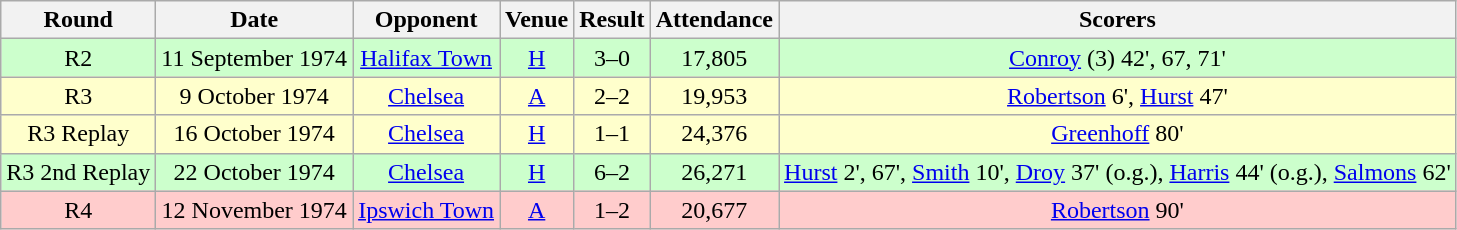<table class="wikitable" style="font-size:100%; text-align:center">
<tr>
<th>Round</th>
<th>Date</th>
<th>Opponent</th>
<th>Venue</th>
<th>Result</th>
<th>Attendance</th>
<th>Scorers</th>
</tr>
<tr style="background-color: #CCFFCC;">
<td>R2</td>
<td>11 September 1974</td>
<td><a href='#'>Halifax Town</a></td>
<td><a href='#'>H</a></td>
<td>3–0</td>
<td>17,805</td>
<td><a href='#'>Conroy</a> (3) 42', 67, 71'</td>
</tr>
<tr style="background-color: #FFFFCC;">
<td>R3</td>
<td>9 October 1974</td>
<td><a href='#'>Chelsea</a></td>
<td><a href='#'>A</a></td>
<td>2–2</td>
<td>19,953</td>
<td><a href='#'>Robertson</a> 6', <a href='#'>Hurst</a> 47'</td>
</tr>
<tr style="background-color: #FFFFCC;">
<td>R3 Replay</td>
<td>16 October 1974</td>
<td><a href='#'>Chelsea</a></td>
<td><a href='#'>H</a></td>
<td>1–1</td>
<td>24,376</td>
<td><a href='#'>Greenhoff</a> 80'</td>
</tr>
<tr style="background-color: #CCFFCC;">
<td>R3 2nd Replay</td>
<td>22 October 1974</td>
<td><a href='#'>Chelsea</a></td>
<td><a href='#'>H</a></td>
<td>6–2</td>
<td>26,271</td>
<td><a href='#'>Hurst</a> 2', 67', <a href='#'>Smith</a> 10', <a href='#'>Droy</a> 37' (o.g.), <a href='#'>Harris</a> 44' (o.g.), <a href='#'>Salmons</a> 62'</td>
</tr>
<tr style="background-color: #FFCCCC;">
<td>R4</td>
<td>12 November 1974</td>
<td><a href='#'>Ipswich Town</a></td>
<td><a href='#'>A</a></td>
<td>1–2</td>
<td>20,677</td>
<td><a href='#'>Robertson</a> 90'</td>
</tr>
</table>
